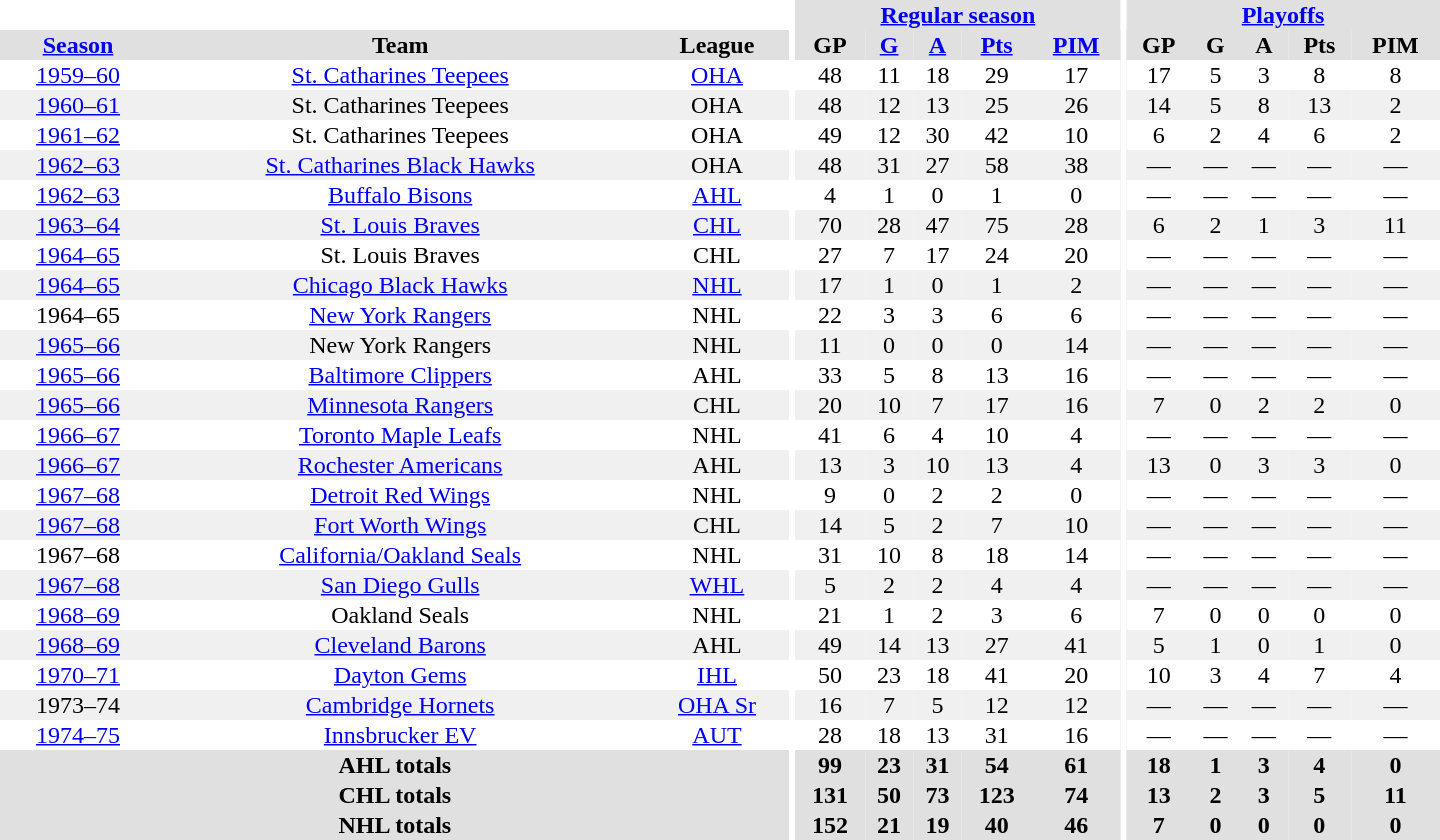<table border="0" cellpadding="1" cellspacing="0" style="text-align:center; width:60em">
<tr bgcolor="#e0e0e0">
<th colspan="3" bgcolor="#ffffff"></th>
<th rowspan="102" bgcolor="#ffffff"></th>
<th colspan="5"><a href='#'>Regular season</a></th>
<th rowspan="102" bgcolor="#ffffff"></th>
<th colspan="5"><a href='#'>Playoffs</a></th>
</tr>
<tr bgcolor="#e0e0e0">
<th><a href='#'>Season</a></th>
<th>Team</th>
<th>League</th>
<th>GP</th>
<th><a href='#'>G</a></th>
<th><a href='#'>A</a></th>
<th><a href='#'>Pts</a></th>
<th><a href='#'>PIM</a></th>
<th>GP</th>
<th>G</th>
<th>A</th>
<th>Pts</th>
<th>PIM</th>
</tr>
<tr>
<td><a href='#'>1959–60</a></td>
<td><a href='#'>St. Catharines Teepees</a></td>
<td><a href='#'>OHA</a></td>
<td>48</td>
<td>11</td>
<td>18</td>
<td>29</td>
<td>17</td>
<td>17</td>
<td>5</td>
<td>3</td>
<td>8</td>
<td>8</td>
</tr>
<tr bgcolor="#f0f0f0">
<td><a href='#'>1960–61</a></td>
<td>St. Catharines Teepees</td>
<td>OHA</td>
<td>48</td>
<td>12</td>
<td>13</td>
<td>25</td>
<td>26</td>
<td>14</td>
<td>5</td>
<td>8</td>
<td>13</td>
<td>2</td>
</tr>
<tr>
<td><a href='#'>1961–62</a></td>
<td>St. Catharines Teepees</td>
<td>OHA</td>
<td>49</td>
<td>12</td>
<td>30</td>
<td>42</td>
<td>10</td>
<td>6</td>
<td>2</td>
<td>4</td>
<td>6</td>
<td>2</td>
</tr>
<tr bgcolor="#f0f0f0">
<td><a href='#'>1962–63</a></td>
<td><a href='#'>St. Catharines Black Hawks</a></td>
<td>OHA</td>
<td>48</td>
<td>31</td>
<td>27</td>
<td>58</td>
<td>38</td>
<td>—</td>
<td>—</td>
<td>—</td>
<td>—</td>
<td>—</td>
</tr>
<tr>
<td><a href='#'>1962–63</a></td>
<td><a href='#'>Buffalo Bisons</a></td>
<td><a href='#'>AHL</a></td>
<td>4</td>
<td>1</td>
<td>0</td>
<td>1</td>
<td>0</td>
<td>—</td>
<td>—</td>
<td>—</td>
<td>—</td>
<td>—</td>
</tr>
<tr bgcolor="#f0f0f0">
<td><a href='#'>1963–64</a></td>
<td><a href='#'>St. Louis Braves</a></td>
<td><a href='#'>CHL</a></td>
<td>70</td>
<td>28</td>
<td>47</td>
<td>75</td>
<td>28</td>
<td>6</td>
<td>2</td>
<td>1</td>
<td>3</td>
<td>11</td>
</tr>
<tr>
<td><a href='#'>1964–65</a></td>
<td>St. Louis Braves</td>
<td>CHL</td>
<td>27</td>
<td>7</td>
<td>17</td>
<td>24</td>
<td>20</td>
<td>—</td>
<td>—</td>
<td>—</td>
<td>—</td>
<td>—</td>
</tr>
<tr bgcolor="#f0f0f0">
<td><a href='#'>1964–65</a></td>
<td><a href='#'>Chicago Black Hawks</a></td>
<td><a href='#'>NHL</a></td>
<td>17</td>
<td>1</td>
<td>0</td>
<td>1</td>
<td>2</td>
<td>—</td>
<td>—</td>
<td>—</td>
<td>—</td>
<td>—</td>
</tr>
<tr>
<td>1964–65</td>
<td><a href='#'>New York Rangers</a></td>
<td>NHL</td>
<td>22</td>
<td>3</td>
<td>3</td>
<td>6</td>
<td>6</td>
<td>—</td>
<td>—</td>
<td>—</td>
<td>—</td>
<td>—</td>
</tr>
<tr bgcolor="#f0f0f0">
<td><a href='#'>1965–66</a></td>
<td>New York Rangers</td>
<td>NHL</td>
<td>11</td>
<td>0</td>
<td>0</td>
<td>0</td>
<td>14</td>
<td>—</td>
<td>—</td>
<td>—</td>
<td>—</td>
<td>—</td>
</tr>
<tr>
<td><a href='#'>1965–66</a></td>
<td><a href='#'>Baltimore Clippers</a></td>
<td>AHL</td>
<td>33</td>
<td>5</td>
<td>8</td>
<td>13</td>
<td>16</td>
<td>—</td>
<td>—</td>
<td>—</td>
<td>—</td>
<td>—</td>
</tr>
<tr bgcolor="#f0f0f0">
<td><a href='#'>1965–66</a></td>
<td><a href='#'>Minnesota Rangers</a></td>
<td>CHL</td>
<td>20</td>
<td>10</td>
<td>7</td>
<td>17</td>
<td>16</td>
<td>7</td>
<td>0</td>
<td>2</td>
<td>2</td>
<td>0</td>
</tr>
<tr>
<td><a href='#'>1966–67</a></td>
<td><a href='#'>Toronto Maple Leafs</a></td>
<td>NHL</td>
<td>41</td>
<td>6</td>
<td>4</td>
<td>10</td>
<td>4</td>
<td>—</td>
<td>—</td>
<td>—</td>
<td>—</td>
<td>—</td>
</tr>
<tr bgcolor="#f0f0f0">
<td><a href='#'>1966–67</a></td>
<td><a href='#'>Rochester Americans</a></td>
<td>AHL</td>
<td>13</td>
<td>3</td>
<td>10</td>
<td>13</td>
<td>4</td>
<td>13</td>
<td>0</td>
<td>3</td>
<td>3</td>
<td>0</td>
</tr>
<tr>
<td><a href='#'>1967–68</a></td>
<td><a href='#'>Detroit Red Wings</a></td>
<td>NHL</td>
<td>9</td>
<td>0</td>
<td>2</td>
<td>2</td>
<td>0</td>
<td>—</td>
<td>—</td>
<td>—</td>
<td>—</td>
<td>—</td>
</tr>
<tr bgcolor="#f0f0f0">
<td><a href='#'>1967–68</a></td>
<td><a href='#'>Fort Worth Wings</a></td>
<td>CHL</td>
<td>14</td>
<td>5</td>
<td>2</td>
<td>7</td>
<td>10</td>
<td>—</td>
<td>—</td>
<td>—</td>
<td>—</td>
<td>—</td>
</tr>
<tr>
<td>1967–68</td>
<td><a href='#'>California/Oakland Seals</a></td>
<td>NHL</td>
<td>31</td>
<td>10</td>
<td>8</td>
<td>18</td>
<td>14</td>
<td>—</td>
<td>—</td>
<td>—</td>
<td>—</td>
<td>—</td>
</tr>
<tr bgcolor="#f0f0f0">
<td><a href='#'>1967–68</a></td>
<td><a href='#'>San Diego Gulls</a></td>
<td><a href='#'>WHL</a></td>
<td>5</td>
<td>2</td>
<td>2</td>
<td>4</td>
<td>4</td>
<td>—</td>
<td>—</td>
<td>—</td>
<td>—</td>
<td>—</td>
</tr>
<tr>
<td><a href='#'>1968–69</a></td>
<td>Oakland Seals</td>
<td>NHL</td>
<td>21</td>
<td>1</td>
<td>2</td>
<td>3</td>
<td>6</td>
<td>7</td>
<td>0</td>
<td>0</td>
<td>0</td>
<td>0</td>
</tr>
<tr bgcolor="#f0f0f0">
<td><a href='#'>1968–69</a></td>
<td><a href='#'>Cleveland Barons</a></td>
<td>AHL</td>
<td>49</td>
<td>14</td>
<td>13</td>
<td>27</td>
<td>41</td>
<td>5</td>
<td>1</td>
<td>0</td>
<td>1</td>
<td>0</td>
</tr>
<tr>
<td><a href='#'>1970–71</a></td>
<td><a href='#'>Dayton Gems</a></td>
<td><a href='#'>IHL</a></td>
<td>50</td>
<td>23</td>
<td>18</td>
<td>41</td>
<td>20</td>
<td>10</td>
<td>3</td>
<td>4</td>
<td>7</td>
<td>4</td>
</tr>
<tr bgcolor="#f0f0f0">
<td>1973–74</td>
<td><a href='#'>Cambridge Hornets</a></td>
<td><a href='#'>OHA Sr</a></td>
<td>16</td>
<td>7</td>
<td>5</td>
<td>12</td>
<td>12</td>
<td>—</td>
<td>—</td>
<td>—</td>
<td>—</td>
<td>—</td>
</tr>
<tr>
<td><a href='#'>1974–75</a></td>
<td><a href='#'>Innsbrucker EV</a></td>
<td><a href='#'>AUT</a></td>
<td>28</td>
<td>18</td>
<td>13</td>
<td>31</td>
<td>16</td>
<td>—</td>
<td>—</td>
<td>—</td>
<td>—</td>
<td>—</td>
</tr>
<tr bgcolor="#e0e0e0">
<th colspan="3">AHL totals</th>
<th>99</th>
<th>23</th>
<th>31</th>
<th>54</th>
<th>61</th>
<th>18</th>
<th>1</th>
<th>3</th>
<th>4</th>
<th>0</th>
</tr>
<tr bgcolor="#e0e0e0">
<th colspan="3">CHL totals</th>
<th>131</th>
<th>50</th>
<th>73</th>
<th>123</th>
<th>74</th>
<th>13</th>
<th>2</th>
<th>3</th>
<th>5</th>
<th>11</th>
</tr>
<tr bgcolor="#e0e0e0">
<th colspan="3">NHL totals</th>
<th>152</th>
<th>21</th>
<th>19</th>
<th>40</th>
<th>46</th>
<th>7</th>
<th>0</th>
<th>0</th>
<th>0</th>
<th>0</th>
</tr>
</table>
